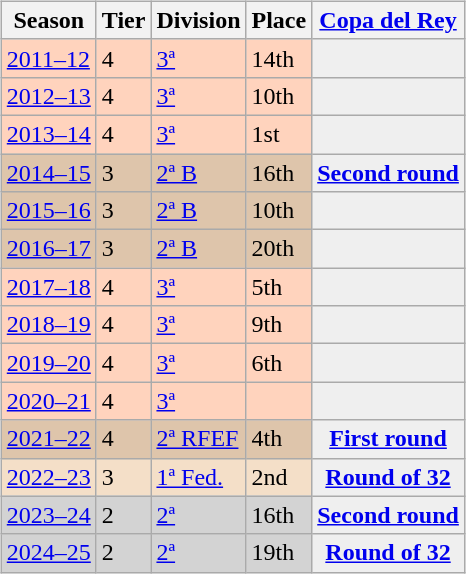<table>
<tr>
<td valign="top" width=0%><br><table class="wikitable">
<tr style="background:#f0f6fa;">
<th>Season</th>
<th>Tier</th>
<th>Division</th>
<th>Place</th>
<th><a href='#'>Copa del Rey</a></th>
</tr>
<tr>
<td style="background:#FFD3BD;"><a href='#'>2011–12</a></td>
<td style="background:#FFD3BD;">4</td>
<td style="background:#FFD3BD;"><a href='#'>3ª</a></td>
<td style="background:#FFD3BD;">14th</td>
<td style="background:#efefef;"></td>
</tr>
<tr>
<td style="background:#FFD3BD;"><a href='#'>2012–13</a></td>
<td style="background:#FFD3BD;">4</td>
<td style="background:#FFD3BD;"><a href='#'>3ª</a></td>
<td style="background:#FFD3BD;">10th</td>
<td style="background:#efefef;"></td>
</tr>
<tr>
<td style="background:#FFD3BD;"><a href='#'>2013–14</a></td>
<td style="background:#FFD3BD;">4</td>
<td style="background:#FFD3BD;"><a href='#'>3ª</a></td>
<td style="background:#FFD3BD;">1st</td>
<td style="background:#efefef;"></td>
</tr>
<tr>
<td style="background:#DEC5AB;"><a href='#'>2014–15</a></td>
<td style="background:#DEC5AB;">3</td>
<td style="background:#DEC5AB;"><a href='#'>2ª B</a></td>
<td style="background:#DEC5AB;">16th</td>
<th style="background:#efefef;"><a href='#'>Second round</a></th>
</tr>
<tr>
<td style="background:#DEC5AB;"><a href='#'>2015–16</a></td>
<td style="background:#DEC5AB;">3</td>
<td style="background:#DEC5AB;"><a href='#'>2ª B</a></td>
<td style="background:#DEC5AB;">10th</td>
<th style="background:#efefef;"></th>
</tr>
<tr>
<td style="background:#DEC5AB;"><a href='#'>2016–17</a></td>
<td style="background:#DEC5AB;">3</td>
<td style="background:#DEC5AB;"><a href='#'>2ª B</a></td>
<td style="background:#DEC5AB;">20th</td>
<th style="background:#efefef;"></th>
</tr>
<tr>
<td style="background:#FFD3BD;"><a href='#'>2017–18</a></td>
<td style="background:#FFD3BD;">4</td>
<td style="background:#FFD3BD;"><a href='#'>3ª</a></td>
<td style="background:#FFD3BD;">5th</td>
<td style="background:#efefef;"></td>
</tr>
<tr>
<td style="background:#FFD3BD;"><a href='#'>2018–19</a></td>
<td style="background:#FFD3BD;">4</td>
<td style="background:#FFD3BD;"><a href='#'>3ª</a></td>
<td style="background:#FFD3BD;">9th</td>
<td style="background:#efefef;"></td>
</tr>
<tr>
<td style="background:#FFD3BD;"><a href='#'>2019–20</a></td>
<td style="background:#FFD3BD;">4</td>
<td style="background:#FFD3BD;"><a href='#'>3ª</a></td>
<td style="background:#FFD3BD;">6th</td>
<td style="background:#efefef;"></td>
</tr>
<tr>
<td style="background:#FFD3BD;"><a href='#'>2020–21</a></td>
<td style="background:#FFD3BD;">4</td>
<td style="background:#FFD3BD;"><a href='#'>3ª</a></td>
<td style="background:#FFD3BD;"></td>
<th style="background:#efefef;"></th>
</tr>
<tr>
<td style="background:#DEC5AB;"><a href='#'>2021–22</a></td>
<td style="background:#DEC5AB;">4</td>
<td style="background:#DEC5AB;"><a href='#'>2ª RFEF</a></td>
<td style="background:#DEC5AB;">4th</td>
<th style="background:#efefef;"><a href='#'>First round</a></th>
</tr>
<tr>
<td style="background:#F4DFC8;"><a href='#'>2022–23</a></td>
<td style="background:#F4DFC8;">3</td>
<td style="background:#F4DFC8;"><a href='#'>1ª Fed.</a></td>
<td style="background:#F4DFC8;">2nd</td>
<th style="background:#efefef;"><a href='#'>Round of 32</a></th>
</tr>
<tr>
<td style="background:#D3D3D3;"><a href='#'>2023–24</a></td>
<td style="background:#D3D3D3;">2</td>
<td style="background:#D3D3D3;"><a href='#'>2ª</a></td>
<td style="background:#D3D3D3;">16th</td>
<th style="background:#efefef;"><a href='#'>Second round</a></th>
</tr>
<tr>
<td style="background:#D3D3D3;"><a href='#'>2024–25</a></td>
<td style="background:#D3D3D3;">2</td>
<td style="background:#D3D3D3;"><a href='#'>2ª</a></td>
<td style="background:#D3D3D3;">19th</td>
<th style="background:#efefef;"><a href='#'>Round of 32</a></th>
</tr>
</table>
</td>
</tr>
</table>
